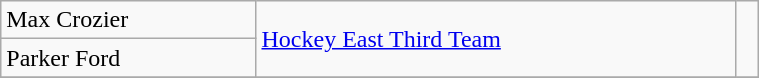<table class="wikitable" width=40%>
<tr>
<td>Max Crozier</td>
<td rowspan=2><a href='#'>Hockey East Third Team</a></td>
<td rowspan=2></td>
</tr>
<tr>
<td>Parker Ford</td>
</tr>
<tr>
</tr>
</table>
